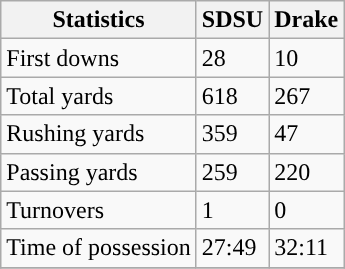<table class="wikitable">
<tr>
<th>Statistics</th>
<th>SDSU</th>
<th>Drake</th>
</tr>
<tr>
<td>First downs</td>
<td>28</td>
<td>10</td>
</tr>
<tr>
<td>Total yards</td>
<td>618</td>
<td>267</td>
</tr>
<tr>
<td>Rushing yards</td>
<td>359</td>
<td>47</td>
</tr>
<tr>
<td>Passing yards</td>
<td>259</td>
<td>220</td>
</tr>
<tr>
<td>Turnovers</td>
<td>1</td>
<td>0</td>
</tr>
<tr>
<td>Time of possession</td>
<td>27:49</td>
<td>32:11</td>
</tr>
<tr>
</tr>
</table>
